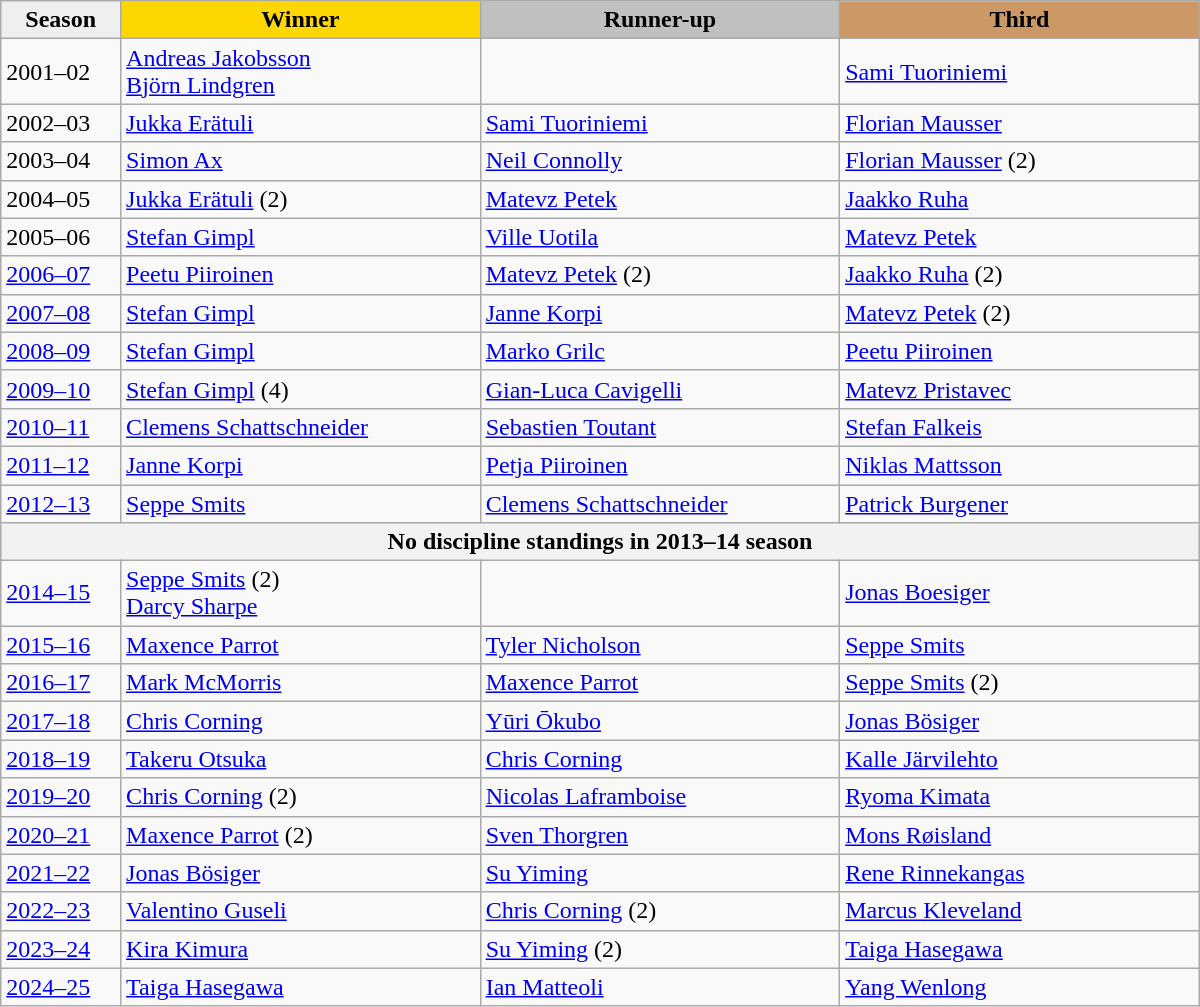<table class="wikitable sortable" style="width:800px;">
<tr>
<th style="width:10%; background:#efefef;">Season</th>
<th style="width:30%; background:gold">Winner</th>
<th style="width:30%; background:silver">Runner-up</th>
<th style="width:30%; background:#CC9966">Third</th>
</tr>
<tr>
<td>2001–02</td>
<td> <a href='#'>Andreas Jakobsson</a> <br>  <a href='#'>Björn Lindgren</a></td>
<td></td>
<td> <a href='#'>Sami Tuoriniemi</a></td>
</tr>
<tr>
<td>2002–03</td>
<td> <a href='#'>Jukka Erätuli</a></td>
<td> <a href='#'>Sami Tuoriniemi</a></td>
<td> <a href='#'>Florian Mausser</a></td>
</tr>
<tr>
<td>2003–04</td>
<td> <a href='#'>Simon Ax</a></td>
<td> <a href='#'>Neil Connolly</a></td>
<td> <a href='#'>Florian Mausser</a> (2)</td>
</tr>
<tr>
<td>2004–05</td>
<td> <a href='#'>Jukka Erätuli</a> (2)</td>
<td> <a href='#'>Matevz Petek</a></td>
<td> <a href='#'>Jaakko Ruha</a></td>
</tr>
<tr>
<td>2005–06</td>
<td> <a href='#'>Stefan Gimpl</a></td>
<td> <a href='#'>Ville Uotila</a></td>
<td> <a href='#'>Matevz Petek</a></td>
</tr>
<tr>
<td><a href='#'>2006–07</a></td>
<td> <a href='#'>Peetu Piiroinen</a></td>
<td> <a href='#'>Matevz Petek</a> (2)</td>
<td> <a href='#'>Jaakko Ruha</a> (2)</td>
</tr>
<tr>
<td><a href='#'>2007–08</a></td>
<td> <a href='#'>Stefan Gimpl</a></td>
<td> <a href='#'>Janne Korpi</a></td>
<td> <a href='#'>Matevz Petek</a> (2)</td>
</tr>
<tr>
<td><a href='#'>2008–09</a></td>
<td> <a href='#'>Stefan Gimpl</a></td>
<td> <a href='#'>Marko Grilc</a></td>
<td> <a href='#'>Peetu Piiroinen</a></td>
</tr>
<tr>
<td><a href='#'>2009–10</a></td>
<td> <a href='#'>Stefan Gimpl</a> (4)</td>
<td> <a href='#'>Gian-Luca Cavigelli</a></td>
<td> <a href='#'>Matevz Pristavec</a></td>
</tr>
<tr>
<td><a href='#'>2010–11</a></td>
<td> <a href='#'>Clemens Schattschneider</a></td>
<td> <a href='#'>Sebastien Toutant</a></td>
<td> <a href='#'>Stefan Falkeis</a></td>
</tr>
<tr>
<td><a href='#'>2011–12</a></td>
<td> <a href='#'>Janne Korpi</a></td>
<td> <a href='#'>Petja Piiroinen</a></td>
<td> <a href='#'>Niklas Mattsson</a></td>
</tr>
<tr>
<td><a href='#'>2012–13</a></td>
<td> <a href='#'>Seppe Smits</a></td>
<td> <a href='#'>Clemens Schattschneider</a></td>
<td> <a href='#'>Patrick Burgener</a></td>
</tr>
<tr>
<th colspan=4>No discipline standings in 2013–14 season</th>
</tr>
<tr>
<td><a href='#'>2014–15</a></td>
<td> <a href='#'>Seppe Smits</a> (2) <br> <a href='#'>Darcy Sharpe</a></td>
<td></td>
<td> <a href='#'>Jonas Boesiger</a></td>
</tr>
<tr>
<td><a href='#'>2015–16</a></td>
<td> <a href='#'>Maxence Parrot</a></td>
<td> <a href='#'>Tyler Nicholson</a></td>
<td> <a href='#'>Seppe Smits</a></td>
</tr>
<tr>
<td><a href='#'>2016–17</a></td>
<td> <a href='#'>Mark McMorris</a></td>
<td> <a href='#'>Maxence Parrot</a></td>
<td> <a href='#'>Seppe Smits</a> (2)</td>
</tr>
<tr>
<td><a href='#'>2017–18</a></td>
<td> <a href='#'>Chris Corning</a></td>
<td> <a href='#'>Yūri Ōkubo</a></td>
<td> <a href='#'>Jonas Bösiger</a></td>
</tr>
<tr>
<td><a href='#'>2018–19</a></td>
<td> <a href='#'>Takeru Otsuka</a></td>
<td> <a href='#'>Chris Corning</a></td>
<td> <a href='#'>Kalle Järvilehto</a></td>
</tr>
<tr>
<td><a href='#'>2019–20</a></td>
<td> <a href='#'>Chris Corning</a> (2)</td>
<td> <a href='#'>Nicolas Laframboise</a></td>
<td> <a href='#'>Ryoma Kimata</a></td>
</tr>
<tr>
<td><a href='#'>2020–21</a></td>
<td> <a href='#'>Maxence Parrot</a> (2)</td>
<td> <a href='#'>Sven Thorgren</a></td>
<td> <a href='#'>Mons Røisland</a></td>
</tr>
<tr>
<td><a href='#'>2021–22</a></td>
<td> <a href='#'>Jonas Bösiger</a></td>
<td> <a href='#'>Su Yiming</a></td>
<td> <a href='#'>Rene Rinnekangas</a></td>
</tr>
<tr>
<td><a href='#'>2022–23</a></td>
<td> <a href='#'>Valentino Guseli</a></td>
<td> <a href='#'>Chris Corning</a> (2)</td>
<td> <a href='#'>Marcus Kleveland</a></td>
</tr>
<tr>
<td><a href='#'>2023–24</a></td>
<td> <a href='#'>Kira Kimura</a></td>
<td> <a href='#'>Su Yiming</a> (2)</td>
<td> <a href='#'>Taiga Hasegawa</a></td>
</tr>
<tr>
<td><a href='#'>2024–25</a></td>
<td> <a href='#'>Taiga Hasegawa</a></td>
<td> <a href='#'>Ian Matteoli</a></td>
<td> <a href='#'>Yang Wenlong</a></td>
</tr>
</table>
